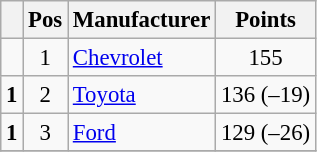<table class="wikitable" style="font-size: 95%;">
<tr>
<th></th>
<th>Pos</th>
<th>Manufacturer</th>
<th>Points</th>
</tr>
<tr>
<td align="left"></td>
<td style="text-align:center;">1</td>
<td><a href='#'>Chevrolet</a></td>
<td style="text-align:center;">155</td>
</tr>
<tr>
<td align="left"> <strong>1</strong></td>
<td style="text-align:center;">2</td>
<td><a href='#'>Toyota</a></td>
<td style="text-align:center;">136 (–19)</td>
</tr>
<tr>
<td align="left"> <strong>1</strong></td>
<td style="text-align:center;">3</td>
<td><a href='#'>Ford</a></td>
<td style="text-align:center;">129 (–26)</td>
</tr>
<tr class="sortbottom">
</tr>
</table>
